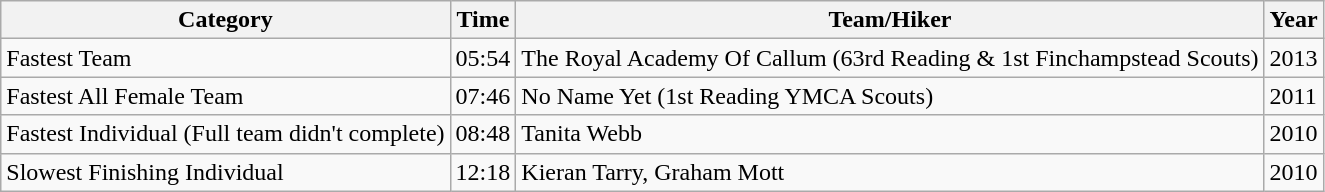<table class="wikitable">
<tr>
<th>Category</th>
<th>Time</th>
<th>Team/Hiker</th>
<th>Year</th>
</tr>
<tr>
<td>Fastest Team</td>
<td>05:54</td>
<td>The Royal Academy Of Callum (63rd Reading & 1st Finchampstead Scouts)</td>
<td>2013</td>
</tr>
<tr>
<td>Fastest All Female Team</td>
<td>07:46</td>
<td>No Name Yet (1st Reading YMCA Scouts)</td>
<td>2011</td>
</tr>
<tr>
<td>Fastest Individual (Full team didn't complete)</td>
<td>08:48</td>
<td>Tanita Webb</td>
<td>2010</td>
</tr>
<tr>
<td>Slowest Finishing Individual</td>
<td>12:18</td>
<td>Kieran Tarry, Graham Mott</td>
<td>2010</td>
</tr>
</table>
